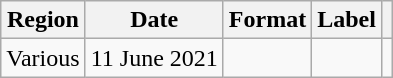<table class="wikitable sortable mw-collapsible">
<tr>
<th>Region</th>
<th>Date</th>
<th>Format</th>
<th>Label</th>
<th></th>
</tr>
<tr>
<td>Various</td>
<td>11 June 2021</td>
<td></td>
<td></td>
<td></td>
</tr>
</table>
